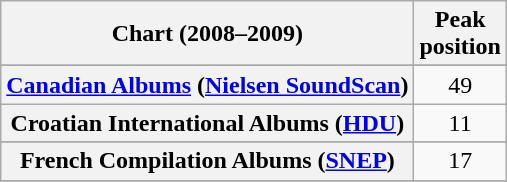<table class="wikitable sortable plainrowheaders" style="text-align:center">
<tr>
<th scope="col">Chart (2008–2009)</th>
<th scope="col">Peak<br>position</th>
</tr>
<tr>
</tr>
<tr>
</tr>
<tr>
</tr>
<tr>
<th scope="row"><a href='#'>Canadian Albums</a> (<a href='#'>Nielsen SoundScan</a>)</th>
<td>49</td>
</tr>
<tr>
<th scope="row">Croatian International Albums (<a href='#'>HDU</a>)</th>
<td>11</td>
</tr>
<tr>
</tr>
<tr>
</tr>
<tr>
<th scope="row">French Compilation Albums (<a href='#'>SNEP</a>)</th>
<td>17</td>
</tr>
<tr>
</tr>
<tr>
</tr>
<tr>
</tr>
<tr>
</tr>
<tr>
</tr>
<tr>
</tr>
<tr>
</tr>
<tr>
</tr>
</table>
